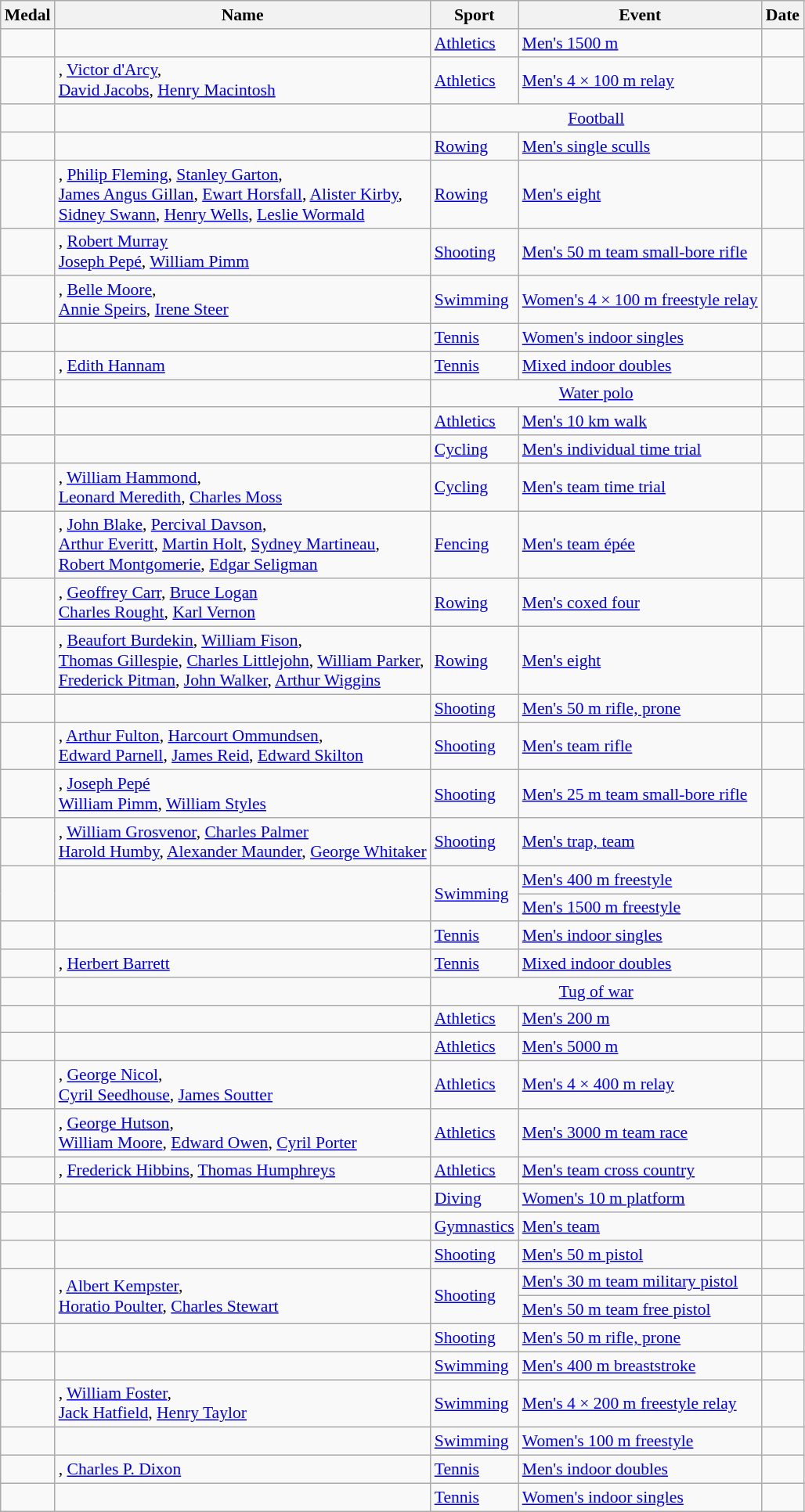<table class="wikitable sortable" style="font-size:90%">
<tr>
<th>Medal</th>
<th>Name</th>
<th>Sport</th>
<th>Event</th>
<th>Date</th>
</tr>
<tr>
<td></td>
<td></td>
<td><a href='#'>Athletics</a></td>
<td><a href='#'>Men's 1500 m</a></td>
<td></td>
</tr>
<tr>
<td></td>
<td>, <a href='#'>Victor d'Arcy</a>,<br><a href='#'>David Jacobs</a>, <a href='#'>Henry Macintosh</a></td>
<td><a href='#'>Athletics</a></td>
<td><a href='#'>Men's 4 × 100 m relay</a></td>
<td></td>
</tr>
<tr>
<td></td>
<td> <br></td>
<td align=center colspan=2><a href='#'>Football</a></td>
<td></td>
</tr>
<tr>
<td></td>
<td></td>
<td><a href='#'>Rowing</a></td>
<td><a href='#'>Men's single sculls</a></td>
<td></td>
</tr>
<tr>
<td></td>
<td>, <a href='#'>Philip Fleming</a>, <a href='#'>Stanley Garton</a>,<br><a href='#'>James Angus Gillan</a>, <a href='#'>Ewart Horsfall</a>, <a href='#'>Alister Kirby</a>,<br><a href='#'>Sidney Swann</a>, <a href='#'>Henry Wells</a>, <a href='#'>Leslie Wormald</a></td>
<td><a href='#'>Rowing</a></td>
<td><a href='#'>Men's eight</a></td>
<td></td>
</tr>
<tr>
<td></td>
<td>, <a href='#'>Robert Murray</a><br><a href='#'>Joseph Pepé</a>, <a href='#'>William Pimm</a></td>
<td><a href='#'>Shooting</a></td>
<td><a href='#'>Men's 50 m team small-bore rifle</a></td>
<td></td>
</tr>
<tr>
<td></td>
<td>, <a href='#'>Belle Moore</a>,<br><a href='#'>Annie Speirs</a>, <a href='#'>Irene Steer</a></td>
<td><a href='#'>Swimming</a></td>
<td><a href='#'>Women's 4 × 100 m freestyle relay</a></td>
<td></td>
</tr>
<tr>
<td></td>
<td></td>
<td><a href='#'>Tennis</a></td>
<td><a href='#'>Women's indoor singles</a></td>
<td></td>
</tr>
<tr>
<td></td>
<td>, <a href='#'>Edith Hannam</a></td>
<td><a href='#'>Tennis</a></td>
<td><a href='#'>Mixed indoor doubles</a></td>
<td></td>
</tr>
<tr>
<td></td>
<td> <br></td>
<td align=center colspan=2><a href='#'>Water polo</a></td>
<td></td>
</tr>
<tr>
<td></td>
<td></td>
<td><a href='#'>Athletics</a></td>
<td><a href='#'>Men's 10 km walk</a></td>
<td></td>
</tr>
<tr>
<td></td>
<td></td>
<td><a href='#'>Cycling</a></td>
<td><a href='#'>Men's individual time trial</a></td>
<td></td>
</tr>
<tr>
<td></td>
<td>, <a href='#'>William Hammond</a>,<br><a href='#'>Leonard Meredith</a>, <a href='#'>Charles Moss</a></td>
<td><a href='#'>Cycling</a></td>
<td><a href='#'>Men's team time trial</a></td>
<td></td>
</tr>
<tr>
<td></td>
<td>, <a href='#'>John Blake</a>, <a href='#'>Percival Davson</a>,<br><a href='#'>Arthur Everitt</a>, <a href='#'>Martin Holt</a>, <a href='#'>Sydney Martineau</a>,<br><a href='#'>Robert Montgomerie</a>, <a href='#'>Edgar Seligman</a></td>
<td><a href='#'>Fencing</a></td>
<td><a href='#'>Men's team épée</a></td>
<td></td>
</tr>
<tr>
<td></td>
<td>, <a href='#'>Geoffrey Carr</a>, <a href='#'>Bruce Logan</a><br><a href='#'>Charles Rought</a>, <a href='#'>Karl Vernon</a></td>
<td><a href='#'>Rowing</a></td>
<td><a href='#'>Men's coxed four</a></td>
<td></td>
</tr>
<tr>
<td></td>
<td>, <a href='#'>Beaufort Burdekin</a>, <a href='#'>William Fison</a>,<br><a href='#'>Thomas Gillespie</a>, <a href='#'>Charles Littlejohn</a>, <a href='#'>William Parker</a>,<br><a href='#'>Frederick Pitman</a>, <a href='#'>John Walker</a>, <a href='#'>Arthur Wiggins</a></td>
<td><a href='#'>Rowing</a></td>
<td><a href='#'>Men's eight</a></td>
<td></td>
</tr>
<tr>
<td></td>
<td></td>
<td><a href='#'>Shooting</a></td>
<td><a href='#'>Men's 50 m rifle, prone</a></td>
<td></td>
</tr>
<tr>
<td></td>
<td>, <a href='#'>Arthur Fulton</a>, <a href='#'>Harcourt Ommundsen</a>,<br><a href='#'>Edward Parnell</a>, <a href='#'>James Reid</a>, <a href='#'>Edward Skilton</a></td>
<td><a href='#'>Shooting</a></td>
<td><a href='#'>Men's team rifle</a></td>
<td></td>
</tr>
<tr>
<td></td>
<td>, <a href='#'>Joseph Pepé</a><br><a href='#'>William Pimm</a>, <a href='#'>William Styles</a></td>
<td><a href='#'>Shooting</a></td>
<td><a href='#'>Men's 25 m team small-bore rifle</a></td>
<td></td>
</tr>
<tr>
<td></td>
<td>, <a href='#'>William Grosvenor</a>, <a href='#'>Charles Palmer</a><br><a href='#'>Harold Humby</a>, <a href='#'>Alexander Maunder</a>, <a href='#'>George Whitaker</a></td>
<td><a href='#'>Shooting</a></td>
<td><a href='#'>Men's trap, team</a></td>
<td></td>
</tr>
<tr>
<td rowspan=2></td>
<td rowspan=2></td>
<td rowspan=2><a href='#'>Swimming</a></td>
<td><a href='#'>Men's 400 m freestyle</a></td>
<td></td>
</tr>
<tr>
<td><a href='#'>Men's 1500 m freestyle</a></td>
<td></td>
</tr>
<tr>
<td></td>
<td></td>
<td><a href='#'>Tennis</a></td>
<td><a href='#'>Men's indoor singles</a></td>
<td></td>
</tr>
<tr>
<td></td>
<td>, <a href='#'>Herbert Barrett</a></td>
<td><a href='#'>Tennis</a></td>
<td><a href='#'>Mixed indoor doubles</a></td>
<td></td>
</tr>
<tr>
<td></td>
<td> <br></td>
<td align=center colspan=2><a href='#'>Tug of war</a></td>
<td></td>
</tr>
<tr>
<td></td>
<td></td>
<td><a href='#'>Athletics</a></td>
<td><a href='#'>Men's 200 m</a></td>
<td></td>
</tr>
<tr>
<td></td>
<td></td>
<td><a href='#'>Athletics</a></td>
<td><a href='#'>Men's 5000 m</a></td>
<td></td>
</tr>
<tr>
<td></td>
<td>, <a href='#'>George Nicol</a>,<br><a href='#'>Cyril Seedhouse</a>, <a href='#'>James Soutter</a></td>
<td><a href='#'>Athletics</a></td>
<td><a href='#'>Men's 4 × 400 m relay</a></td>
<td></td>
</tr>
<tr>
<td></td>
<td>, <a href='#'>George Hutson</a>,<br><a href='#'>William Moore</a>, <a href='#'>Edward Owen</a>, <a href='#'>Cyril Porter</a></td>
<td><a href='#'>Athletics</a></td>
<td><a href='#'>Men's 3000 m team race</a></td>
<td></td>
</tr>
<tr>
<td></td>
<td>, <a href='#'>Frederick Hibbins</a>, <a href='#'>Thomas Humphreys</a></td>
<td><a href='#'>Athletics</a></td>
<td><a href='#'>Men's team cross country</a></td>
<td></td>
</tr>
<tr>
<td></td>
<td></td>
<td><a href='#'>Diving</a></td>
<td><a href='#'>Women's 10 m platform</a></td>
<td></td>
</tr>
<tr>
<td></td>
<td></td>
<td><a href='#'>Gymnastics</a></td>
<td><a href='#'>Men's team</a></td>
<td></td>
</tr>
<tr>
<td></td>
<td></td>
<td><a href='#'>Shooting</a></td>
<td><a href='#'>Men's 50 m pistol</a></td>
<td></td>
</tr>
<tr>
<td rowspan=2></td>
<td rowspan=2>, <a href='#'>Albert Kempster</a>,<br><a href='#'>Horatio Poulter</a>, <a href='#'>Charles Stewart</a></td>
<td rowspan=2><a href='#'>Shooting</a></td>
<td><a href='#'>Men's 30 m team military pistol</a></td>
<td></td>
</tr>
<tr>
<td><a href='#'>Men's 50 m team free pistol</a></td>
<td></td>
</tr>
<tr>
<td></td>
<td></td>
<td><a href='#'>Shooting</a></td>
<td><a href='#'>Men's 50 m rifle, prone</a></td>
<td></td>
</tr>
<tr>
<td></td>
<td></td>
<td><a href='#'>Swimming</a></td>
<td><a href='#'>Men's 400 m breaststroke</a></td>
<td></td>
</tr>
<tr>
<td></td>
<td>, <a href='#'>William Foster</a>,<br><a href='#'>Jack Hatfield</a>, <a href='#'>Henry Taylor</a></td>
<td><a href='#'>Swimming</a></td>
<td><a href='#'>Men's 4 × 200 m freestyle relay</a></td>
<td></td>
</tr>
<tr>
<td></td>
<td></td>
<td><a href='#'>Swimming</a></td>
<td><a href='#'>Women's 100 m freestyle</a></td>
<td></td>
</tr>
<tr>
<td></td>
<td>, <a href='#'>Charles P. Dixon</a></td>
<td><a href='#'>Tennis</a></td>
<td><a href='#'>Men's indoor doubles</a></td>
<td></td>
</tr>
<tr>
<td></td>
<td></td>
<td><a href='#'>Tennis</a></td>
<td><a href='#'>Women's indoor singles</a></td>
<td></td>
</tr>
</table>
